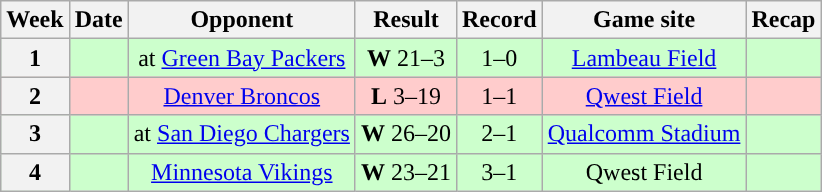<table class="wikitable" style="text-align:center">
<tr>
<th>Week</th>
<th>Date</th>
<th>Opponent</th>
<th>Result</th>
<th>Record</th>
<th>Game site</th>
<th>Recap</th>
</tr>
<tr style="background:#cfc">
<th>1</th>
<td></td>
<td>at <a href='#'>Green Bay Packers</a></td>
<td><strong>W</strong> 21–3</td>
<td>1–0</td>
<td><a href='#'>Lambeau Field</a></td>
<td></td>
</tr>
<tr style="background:#fcc">
<th>2</th>
<td></td>
<td><a href='#'>Denver Broncos</a></td>
<td><strong>L</strong> 3–19</td>
<td>1–1</td>
<td><a href='#'>Qwest Field</a></td>
<td></td>
</tr>
<tr style="background:#cfc">
<th>3</th>
<td></td>
<td>at <a href='#'>San Diego Chargers</a></td>
<td><strong>W</strong> 26–20</td>
<td>2–1</td>
<td><a href='#'>Qualcomm Stadium</a></td>
<td></td>
</tr>
<tr style="background:#cfc">
<th>4</th>
<td></td>
<td><a href='#'>Minnesota Vikings</a></td>
<td><strong>W</strong> 23–21</td>
<td>3–1</td>
<td>Qwest Field</td>
<td></td>
</tr>
</table>
